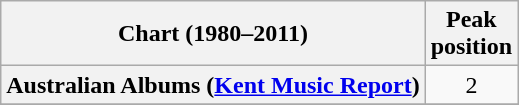<table class="wikitable sortable plainrowheaders">
<tr>
<th scope="col">Chart (1980–2011)</th>
<th scope="col">Peak<br>position</th>
</tr>
<tr>
<th scope="row">Australian Albums (<a href='#'>Kent Music Report</a>)</th>
<td align="center">2</td>
</tr>
<tr>
</tr>
</table>
